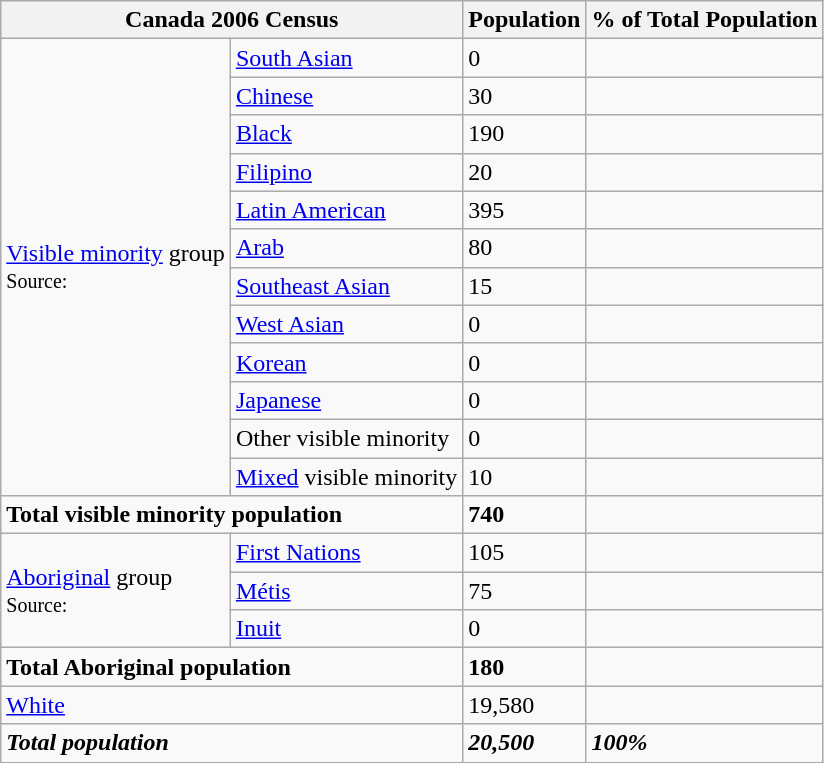<table class="wikitable">
<tr>
<th colspan="2">Canada 2006 Census</th>
<th>Population</th>
<th>% of Total Population</th>
</tr>
<tr>
<td rowspan="12"><a href='#'>Visible minority</a> group<br><small>Source:</small></td>
<td><a href='#'>South Asian</a></td>
<td>0</td>
<td></td>
</tr>
<tr>
<td><a href='#'>Chinese</a></td>
<td>30</td>
<td></td>
</tr>
<tr>
<td><a href='#'>Black</a></td>
<td>190</td>
<td></td>
</tr>
<tr>
<td><a href='#'>Filipino</a></td>
<td>20</td>
<td></td>
</tr>
<tr>
<td><a href='#'>Latin American</a></td>
<td>395</td>
<td></td>
</tr>
<tr>
<td><a href='#'>Arab</a></td>
<td>80</td>
<td></td>
</tr>
<tr>
<td><a href='#'>Southeast Asian</a></td>
<td>15</td>
<td></td>
</tr>
<tr>
<td><a href='#'>West Asian</a></td>
<td>0</td>
<td></td>
</tr>
<tr>
<td><a href='#'>Korean</a></td>
<td>0</td>
<td></td>
</tr>
<tr>
<td><a href='#'>Japanese</a></td>
<td>0</td>
<td></td>
</tr>
<tr>
<td>Other visible minority</td>
<td>0</td>
<td></td>
</tr>
<tr>
<td><a href='#'>Mixed</a> visible minority</td>
<td>10</td>
<td></td>
</tr>
<tr>
<td colspan="2"><strong>Total visible minority population</strong></td>
<td><strong>740</strong></td>
<td><strong></strong></td>
</tr>
<tr>
<td rowspan="3"><a href='#'>Aboriginal</a> group<br><small>Source:</small></td>
<td><a href='#'>First Nations</a></td>
<td>105</td>
<td></td>
</tr>
<tr>
<td><a href='#'>Métis</a></td>
<td>75</td>
<td></td>
</tr>
<tr>
<td><a href='#'>Inuit</a></td>
<td>0</td>
<td></td>
</tr>
<tr>
<td colspan="2"><strong>Total Aboriginal population</strong></td>
<td><strong>180</strong></td>
<td><strong></strong></td>
</tr>
<tr>
<td colspan="2"><a href='#'>White</a></td>
<td>19,580</td>
<td></td>
</tr>
<tr>
<td colspan="2"><strong><em>Total population</em></strong></td>
<td><strong><em>20,500</em></strong></td>
<td><strong><em>100%</em></strong></td>
</tr>
</table>
